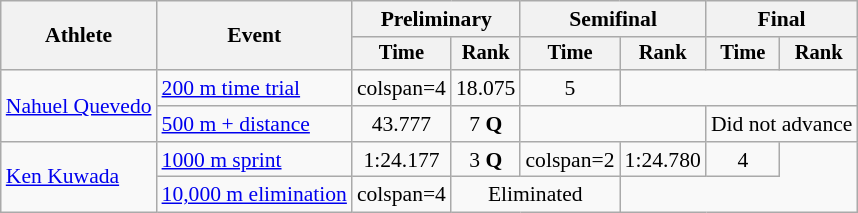<table class=wikitable style=font-size:90%;text-align:center>
<tr>
<th rowspan=2>Athlete</th>
<th rowspan=2>Event</th>
<th colspan=2>Preliminary</th>
<th colspan=2>Semifinal</th>
<th colspan=2>Final</th>
</tr>
<tr style=font-size:95%>
<th>Time</th>
<th>Rank</th>
<th>Time</th>
<th>Rank</th>
<th>Time</th>
<th>Rank</th>
</tr>
<tr>
<td rowspan=2 align=left><a href='#'>Nahuel Quevedo</a></td>
<td align=left><a href='#'>200 m time trial</a></td>
<td>colspan=4 </td>
<td>18.075</td>
<td>5</td>
</tr>
<tr>
<td align=left><a href='#'>500 m + distance</a></td>
<td>43.777</td>
<td>7 <strong>Q</strong></td>
<td colspan=2><s></s></td>
<td colspan=2>Did not advance</td>
</tr>
<tr>
<td rowspan=2 align=left><a href='#'>Ken Kuwada</a></td>
<td align=left><a href='#'>1000 m sprint</a></td>
<td>1:24.177</td>
<td>3 <strong>Q</strong></td>
<td>colspan=2 </td>
<td>1:24.780</td>
<td>4</td>
</tr>
<tr>
<td align=left><a href='#'>10,000 m elimination</a></td>
<td>colspan=4 </td>
<td colspan=2>Eliminated</td>
</tr>
</table>
